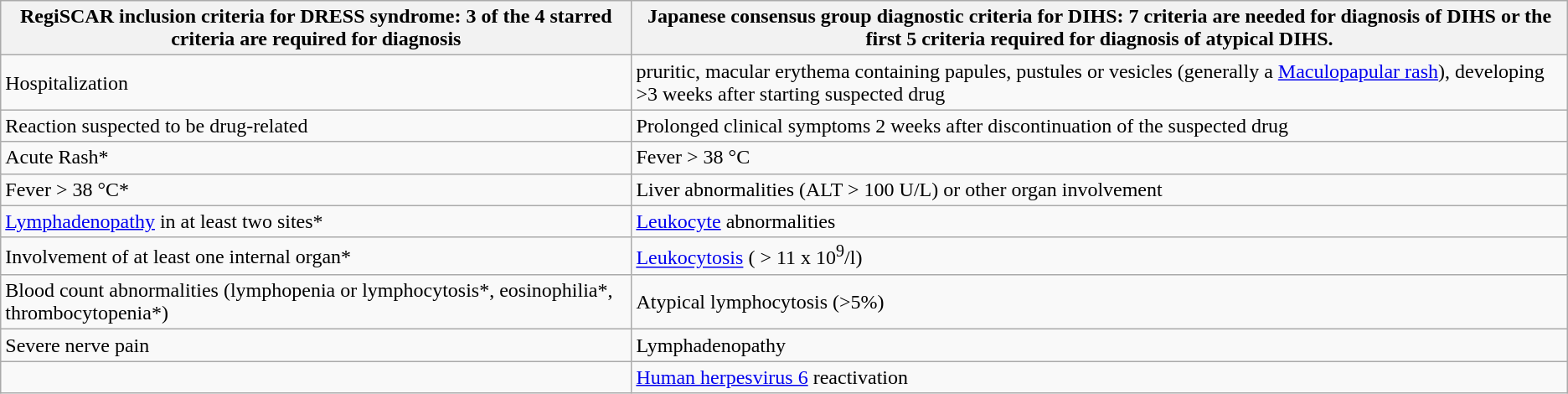<table class="wikitable">
<tr>
<th>RegiSCAR inclusion criteria for DRESS syndrome: 3 of the 4 starred criteria are required for diagnosis</th>
<th>Japanese consensus group diagnostic criteria for DIHS: 7 criteria are needed for diagnosis of DIHS or the first 5 criteria required for diagnosis of atypical DIHS.</th>
</tr>
<tr>
<td>Hospitalization</td>
<td>pruritic, macular erythema containing papules, pustules or vesicles (generally a <a href='#'>Maculopapular rash</a>), developing >3 weeks after starting suspected drug</td>
</tr>
<tr>
<td>Reaction suspected to be drug-related</td>
<td>Prolonged clinical symptoms 2 weeks after discontinuation of the suspected drug</td>
</tr>
<tr>
<td>Acute Rash*</td>
<td>Fever > 38 °C</td>
</tr>
<tr>
<td>Fever > 38 °C*</td>
<td>Liver abnormalities (ALT > 100 U/L) or other organ involvement</td>
</tr>
<tr>
<td><a href='#'>Lymphadenopathy</a> in at least two sites*</td>
<td><a href='#'>Leukocyte</a> abnormalities</td>
</tr>
<tr>
<td>Involvement of at least one internal organ*</td>
<td><a href='#'>Leukocytosis</a> ( > 11 x 10<sup>9</sup>/l)</td>
</tr>
<tr>
<td>Blood count abnormalities (lymphopenia or lymphocytosis*, eosinophilia*, thrombocytopenia*)</td>
<td>Atypical lymphocytosis (>5%)</td>
</tr>
<tr>
<td>Severe nerve pain</td>
<td>Lymphadenopathy</td>
</tr>
<tr>
<td></td>
<td><a href='#'>Human herpesvirus 6</a> reactivation</td>
</tr>
</table>
